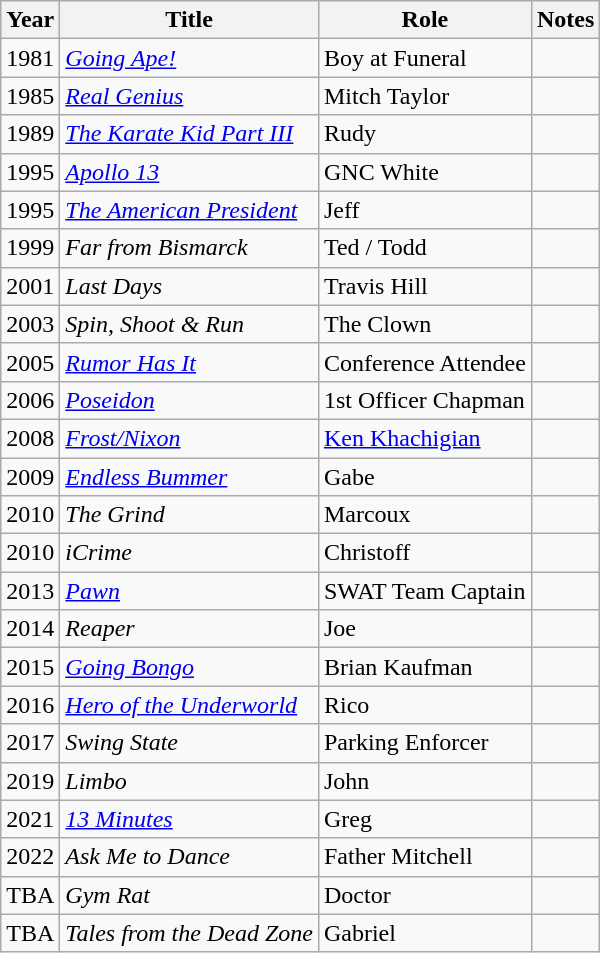<table class="wikitable sortable">
<tr>
<th>Year</th>
<th>Title</th>
<th>Role</th>
<th>Notes</th>
</tr>
<tr>
<td>1981</td>
<td><em><a href='#'>Going Ape!</a></em></td>
<td>Boy at Funeral</td>
<td></td>
</tr>
<tr>
<td>1985</td>
<td><em><a href='#'>Real Genius</a></em></td>
<td>Mitch Taylor</td>
<td></td>
</tr>
<tr>
<td>1989</td>
<td><em><a href='#'>The Karate Kid Part III</a></em></td>
<td>Rudy</td>
<td></td>
</tr>
<tr>
<td>1995</td>
<td><a href='#'><em>Apollo 13</em></a></td>
<td>GNC White</td>
<td></td>
</tr>
<tr>
<td>1995</td>
<td><em><a href='#'>The American President</a></em></td>
<td>Jeff</td>
<td></td>
</tr>
<tr>
<td>1999</td>
<td><em>Far from Bismarck</em></td>
<td>Ted / Todd</td>
<td></td>
</tr>
<tr>
<td>2001</td>
<td><em>Last Days</em></td>
<td>Travis Hill</td>
<td></td>
</tr>
<tr>
<td>2003</td>
<td><em>Spin, Shoot & Run</em></td>
<td>The Clown</td>
<td></td>
</tr>
<tr>
<td>2005</td>
<td><a href='#'><em>Rumor Has It</em></a></td>
<td>Conference Attendee</td>
<td></td>
</tr>
<tr>
<td>2006</td>
<td><a href='#'><em>Poseidon</em></a></td>
<td>1st Officer Chapman</td>
<td></td>
</tr>
<tr>
<td>2008</td>
<td><a href='#'><em>Frost/Nixon</em></a></td>
<td><a href='#'>Ken Khachigian</a></td>
<td></td>
</tr>
<tr>
<td>2009</td>
<td><a href='#'><em>Endless Bummer</em></a></td>
<td>Gabe</td>
<td></td>
</tr>
<tr>
<td>2010</td>
<td><em>The Grind</em></td>
<td>Marcoux</td>
<td></td>
</tr>
<tr>
<td>2010</td>
<td><em>iCrime</em></td>
<td>Christoff</td>
<td></td>
</tr>
<tr>
<td>2013</td>
<td><a href='#'><em>Pawn</em></a></td>
<td>SWAT Team Captain</td>
<td></td>
</tr>
<tr>
<td>2014</td>
<td><em>Reaper</em></td>
<td>Joe</td>
<td></td>
</tr>
<tr>
<td>2015</td>
<td><em><a href='#'>Going Bongo</a></em></td>
<td>Brian Kaufman</td>
<td></td>
</tr>
<tr>
<td>2016</td>
<td><em><a href='#'>Hero of the Underworld</a></em></td>
<td>Rico</td>
<td></td>
</tr>
<tr>
<td>2017</td>
<td><em>Swing State</em></td>
<td>Parking Enforcer</td>
<td></td>
</tr>
<tr>
<td>2019</td>
<td><em>Limbo</em></td>
<td>John</td>
<td></td>
</tr>
<tr>
<td>2021</td>
<td><a href='#'><em>13 Minutes</em></a></td>
<td>Greg</td>
<td></td>
</tr>
<tr>
<td>2022</td>
<td><em>Ask Me to Dance</em></td>
<td>Father Mitchell</td>
<td></td>
</tr>
<tr>
<td>TBA</td>
<td><em>Gym Rat</em></td>
<td>Doctor</td>
<td></td>
</tr>
<tr>
<td>TBA</td>
<td><em>Tales from the Dead Zone</em></td>
<td>Gabriel</td>
<td></td>
</tr>
</table>
